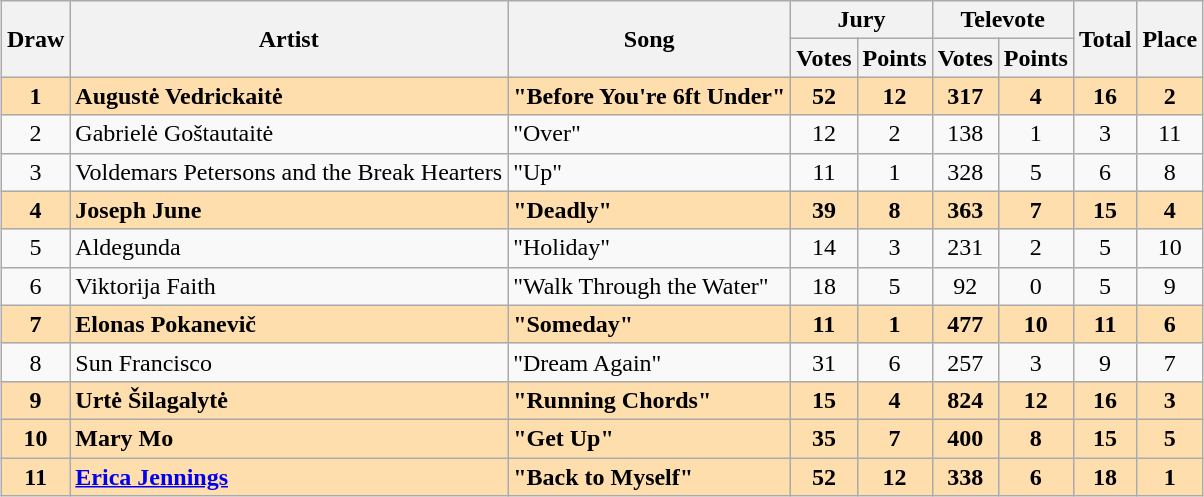<table class="sortable wikitable" style="margin: 1em auto 1em auto; text-align:center">
<tr>
<th rowspan="2">Draw</th>
<th rowspan="2">Artist</th>
<th rowspan="2">Song</th>
<th colspan="2">Jury</th>
<th colspan="2">Televote</th>
<th rowspan="2">Total</th>
<th rowspan="2">Place</th>
</tr>
<tr>
<th>Votes</th>
<th>Points</th>
<th>Votes</th>
<th>Points</th>
</tr>
<tr style="font-weight:bold; background:navajowhite;">
<td>1</td>
<td align="left">Augustė Vedrickaitė</td>
<td align="left">"Before You're 6ft Under"</td>
<td>52</td>
<td>12</td>
<td>317</td>
<td>4</td>
<td>16</td>
<td>2</td>
</tr>
<tr>
<td>2</td>
<td align="left">Gabrielė Goštautaitė</td>
<td align="left">"Over"</td>
<td>12</td>
<td>2</td>
<td>138</td>
<td>1</td>
<td>3</td>
<td>11</td>
</tr>
<tr>
<td>3</td>
<td align="left">Voldemars Petersons and the Break Hearters</td>
<td align="left">"Up"</td>
<td>11</td>
<td>1</td>
<td>328</td>
<td>5</td>
<td>6</td>
<td>8</td>
</tr>
<tr style="font-weight:bold; background:navajowhite;">
<td>4</td>
<td align="left">Joseph June</td>
<td align="left">"Deadly"</td>
<td>39</td>
<td>8</td>
<td>363</td>
<td>7</td>
<td>15</td>
<td>4</td>
</tr>
<tr>
<td>5</td>
<td align="left">Aldegunda</td>
<td align="left">"Holiday"</td>
<td>14</td>
<td>3</td>
<td>231</td>
<td>2</td>
<td>5</td>
<td>10</td>
</tr>
<tr>
<td>6</td>
<td align="left">Viktorija Faith</td>
<td align="left">"Walk Through the Water"</td>
<td>18</td>
<td>5</td>
<td>92</td>
<td>0</td>
<td>5</td>
<td>9</td>
</tr>
<tr style="font-weight:bold; background:navajowhite;">
<td>7</td>
<td align="left">Elonas Pokanevič</td>
<td align="left">"Someday"</td>
<td>11</td>
<td>1</td>
<td>477</td>
<td>10</td>
<td>11</td>
<td>6</td>
</tr>
<tr>
<td>8</td>
<td align="left">Sun Francisco</td>
<td align="left">"Dream Again"</td>
<td>31</td>
<td>6</td>
<td>257</td>
<td>3</td>
<td>9</td>
<td>7</td>
</tr>
<tr style="font-weight:bold; background:navajowhite;">
<td>9</td>
<td align="left">Urtė Šilagalytė</td>
<td align="left">"Running Chords"</td>
<td>15</td>
<td>4</td>
<td>824</td>
<td>12</td>
<td>16</td>
<td>3</td>
</tr>
<tr style="font-weight:bold; background:navajowhite;">
<td>10</td>
<td align="left">Mary Mo</td>
<td align="left">"Get Up"</td>
<td>35</td>
<td>7</td>
<td>400</td>
<td>8</td>
<td>15</td>
<td>5</td>
</tr>
<tr style="font-weight:bold; background:navajowhite;">
<td>11</td>
<td align="left"><a href='#'>Erica Jennings</a></td>
<td align="left">"Back to Myself"</td>
<td>52</td>
<td>12</td>
<td>338</td>
<td>6</td>
<td>18</td>
<td>1</td>
</tr>
</table>
